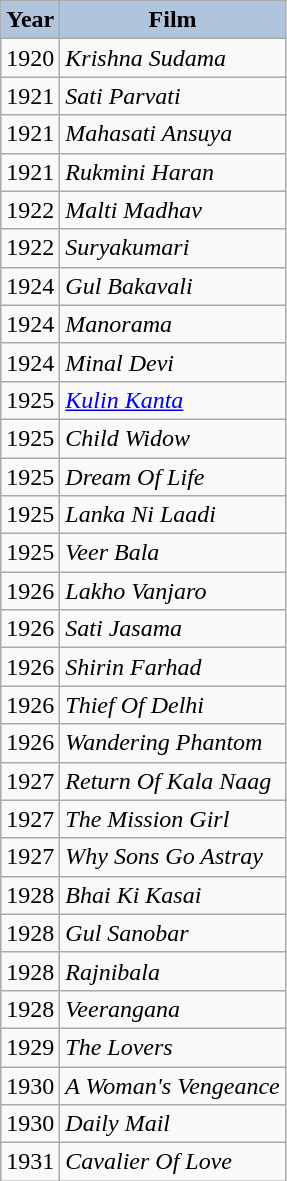<table class="wikitable" style="font-size:100%">
<tr>
<th style="background:#B0C4DE;">Year</th>
<th style="background:#B0C4DE;">Film</th>
</tr>
<tr>
<td>1920</td>
<td><em>Krishna Sudama</em></td>
</tr>
<tr>
<td>1921</td>
<td><em>Sati Parvati</em></td>
</tr>
<tr>
<td>1921</td>
<td><em>Mahasati Ansuya</em></td>
</tr>
<tr>
<td>1921</td>
<td><em>Rukmini Haran</em></td>
</tr>
<tr>
<td>1922</td>
<td><em>Malti Madhav</em></td>
</tr>
<tr>
<td>1922</td>
<td><em>Suryakumari</em></td>
</tr>
<tr>
<td>1924</td>
<td><em>Gul Bakavali</em></td>
</tr>
<tr>
<td>1924</td>
<td><em>Manorama</em></td>
</tr>
<tr>
<td>1924</td>
<td><em>Minal Devi</em></td>
</tr>
<tr>
<td>1925</td>
<td><em><a href='#'>Kulin Kanta</a></em></td>
</tr>
<tr>
<td>1925</td>
<td><em>Child Widow</em></td>
</tr>
<tr>
<td>1925</td>
<td><em>Dream Of Life</em></td>
</tr>
<tr>
<td>1925</td>
<td><em>Lanka Ni Laadi</em></td>
</tr>
<tr>
<td>1925</td>
<td><em>Veer Bala</em></td>
</tr>
<tr>
<td>1926</td>
<td><em>Lakho Vanjaro</em></td>
</tr>
<tr>
<td>1926</td>
<td><em>Sati Jasama</em></td>
</tr>
<tr>
<td>1926</td>
<td><em>Shirin Farhad</em></td>
</tr>
<tr>
<td>1926</td>
<td><em>Thief Of Delhi</em></td>
</tr>
<tr>
<td>1926</td>
<td><em>Wandering Phantom</em></td>
</tr>
<tr>
<td>1927</td>
<td><em>Return Of Kala Naag</em></td>
</tr>
<tr>
<td>1927</td>
<td><em>The Mission Girl</em></td>
</tr>
<tr>
<td>1927</td>
<td><em>Why Sons Go Astray</em></td>
</tr>
<tr>
<td>1928</td>
<td><em>Bhai Ki Kasai</em></td>
</tr>
<tr>
<td>1928</td>
<td><em>Gul Sanobar</em></td>
</tr>
<tr>
<td>1928</td>
<td><em>Rajnibala</em></td>
</tr>
<tr>
<td>1928</td>
<td><em>Veerangana</em></td>
</tr>
<tr>
<td>1929</td>
<td><em>The Lovers</em></td>
</tr>
<tr>
<td>1930</td>
<td><em>A Woman's Vengeance</em></td>
</tr>
<tr>
<td>1930</td>
<td><em>Daily Mail</em></td>
</tr>
<tr>
<td>1931</td>
<td><em>Cavalier Of Love</em></td>
</tr>
</table>
